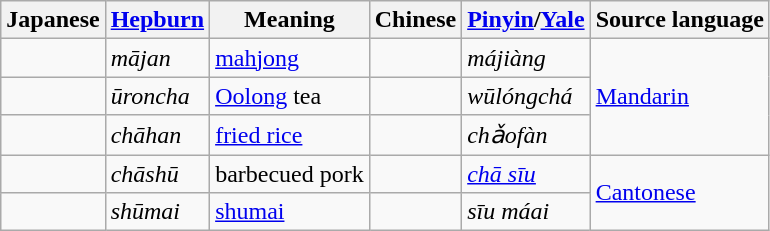<table class="wikitable">
<tr>
<th>Japanese</th>
<th title="Hepburn romanization of Japanese kana"><a href='#'>Hepburn</a></th>
<th>Meaning</th>
<th>Chinese</th>
<th title="modern Hànyǔ Pīnyīn romanization of Chinese Hanzi"><a href='#'>Pinyin</a>/<a href='#'>Yale</a></th>
<th>Source language</th>
</tr>
<tr>
<td></td>
<td><em>mājan</em></td>
<td><a href='#'>mahjong</a></td>
<td></td>
<td><em>májiàng</em></td>
<td rowspan=3><a href='#'>Mandarin</a></td>
</tr>
<tr>
<td></td>
<td><em>ūroncha</em></td>
<td><a href='#'>Oolong</a> tea</td>
<td></td>
<td><em>wūlóngchá</em></td>
</tr>
<tr>
<td></td>
<td><em>chāhan</em></td>
<td><a href='#'>fried rice</a></td>
<td></td>
<td><em>chǎofàn</em></td>
</tr>
<tr>
<td></td>
<td><em>chāshū</em></td>
<td>barbecued pork</td>
<td></td>
<td><em><a href='#'>chā sīu</a></em></td>
<td rowspan=2><a href='#'>Cantonese</a></td>
</tr>
<tr>
<td></td>
<td><em>shūmai</em></td>
<td><a href='#'>shumai</a></td>
<td></td>
<td><em>sīu máai</em></td>
</tr>
</table>
